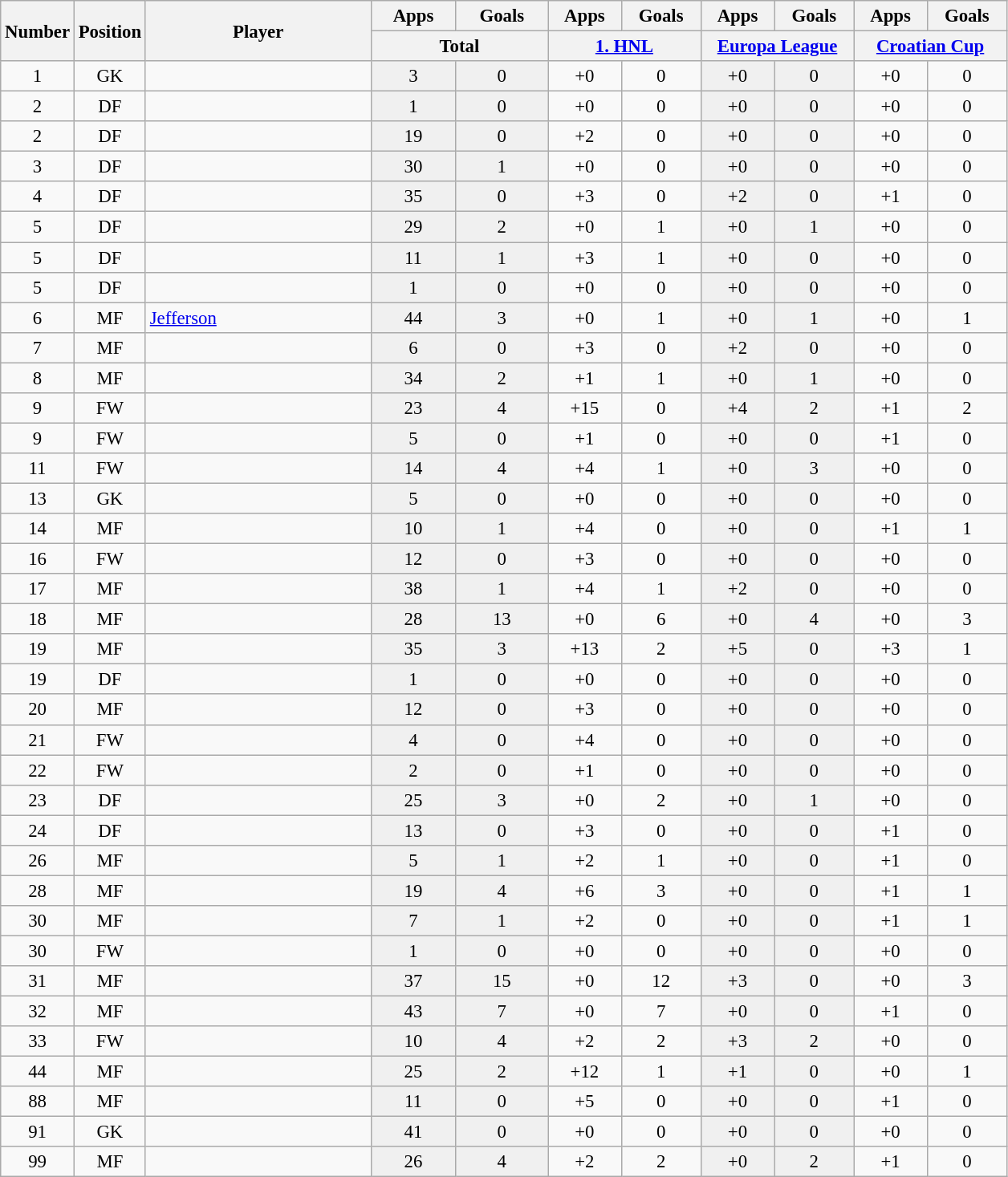<table class="wikitable sortable" style="font-size: 95%; text-align: center;">
<tr>
<th width=40  rowspan="2" align="center">Number</th>
<th width=40  rowspan="2" align="center">Position</th>
<th width=180 rowspan="2" align="center">Player</th>
<th>Apps</th>
<th>Goals</th>
<th>Apps</th>
<th>Goals</th>
<th>Apps</th>
<th>Goals</th>
<th>Apps</th>
<th>Goals</th>
</tr>
<tr>
<th class="unsortable" width=140 colspan="2" align="center">Total</th>
<th class="unsortable" width=120 colspan="2" align="center"><a href='#'>1. HNL</a></th>
<th class="unsortable" width=120 colspan="2" align="center"><a href='#'>Europa League</a></th>
<th class="unsortable" width=120 colspan="2" align="center"><a href='#'>Croatian Cup</a></th>
</tr>
<tr>
<td>1</td>
<td>GK</td>
<td style="text-align:left;"> </td>
<td style="background: #F0F0F0">3</td>
<td style="background: #F0F0F0">0</td>
<td>+0</td>
<td>0</td>
<td style="background: #F0F0F0">+0</td>
<td style="background: #F0F0F0">0</td>
<td>+0</td>
<td>0</td>
</tr>
<tr>
<td>2</td>
<td>DF</td>
<td style="text-align:left;"> </td>
<td style="background: #F0F0F0">1</td>
<td style="background: #F0F0F0">0</td>
<td>+0</td>
<td>0</td>
<td style="background: #F0F0F0">+0</td>
<td style="background: #F0F0F0">0</td>
<td>+0</td>
<td>0</td>
</tr>
<tr>
<td>2</td>
<td>DF</td>
<td style="text-align:left;"> </td>
<td style="background: #F0F0F0">19</td>
<td style="background: #F0F0F0">0</td>
<td>+2</td>
<td>0</td>
<td style="background: #F0F0F0">+0</td>
<td style="background: #F0F0F0">0</td>
<td>+0</td>
<td>0</td>
</tr>
<tr>
<td>3</td>
<td>DF</td>
<td style="text-align:left;"> </td>
<td style="background: #F0F0F0">30</td>
<td style="background: #F0F0F0">1</td>
<td>+0</td>
<td>0</td>
<td style="background: #F0F0F0">+0</td>
<td style="background: #F0F0F0">0</td>
<td>+0</td>
<td>0</td>
</tr>
<tr>
<td>4</td>
<td>DF</td>
<td style="text-align:left;"> </td>
<td style="background: #F0F0F0">35</td>
<td style="background: #F0F0F0">0</td>
<td>+3</td>
<td>0</td>
<td style="background: #F0F0F0">+2</td>
<td style="background: #F0F0F0">0</td>
<td>+1</td>
<td>0</td>
</tr>
<tr>
<td>5</td>
<td>DF</td>
<td style="text-align:left;"> </td>
<td style="background: #F0F0F0">29</td>
<td style="background: #F0F0F0">2</td>
<td>+0</td>
<td>1</td>
<td style="background: #F0F0F0">+0</td>
<td style="background: #F0F0F0">1</td>
<td>+0</td>
<td>0</td>
</tr>
<tr>
<td>5</td>
<td>DF</td>
<td style="text-align:left;"> </td>
<td style="background: #F0F0F0">11</td>
<td style="background: #F0F0F0">1</td>
<td>+3</td>
<td>1</td>
<td style="background: #F0F0F0">+0</td>
<td style="background: #F0F0F0">0</td>
<td>+0</td>
<td>0</td>
</tr>
<tr>
<td>5</td>
<td>DF</td>
<td style="text-align:left;"> </td>
<td style="background: #F0F0F0">1</td>
<td style="background: #F0F0F0">0</td>
<td>+0</td>
<td>0</td>
<td style="background: #F0F0F0">+0</td>
<td style="background: #F0F0F0">0</td>
<td>+0</td>
<td>0</td>
</tr>
<tr>
<td>6</td>
<td>MF</td>
<td style="text-align:left;"> <a href='#'>Jefferson</a></td>
<td style="background: #F0F0F0">44</td>
<td style="background: #F0F0F0">3</td>
<td>+0</td>
<td>1</td>
<td style="background: #F0F0F0">+0</td>
<td style="background: #F0F0F0">1</td>
<td>+0</td>
<td>1</td>
</tr>
<tr>
<td>7</td>
<td>MF</td>
<td style="text-align:left;"> </td>
<td style="background: #F0F0F0">6</td>
<td style="background: #F0F0F0">0</td>
<td>+3</td>
<td>0</td>
<td style="background: #F0F0F0">+2</td>
<td style="background: #F0F0F0">0</td>
<td>+0</td>
<td>0</td>
</tr>
<tr>
<td>8</td>
<td>MF</td>
<td style="text-align:left;"> </td>
<td style="background: #F0F0F0">34</td>
<td style="background: #F0F0F0">2</td>
<td>+1</td>
<td>1</td>
<td style="background: #F0F0F0">+0</td>
<td style="background: #F0F0F0">1</td>
<td>+0</td>
<td>0</td>
</tr>
<tr>
<td>9</td>
<td>FW</td>
<td style="text-align:left;"> </td>
<td style="background: #F0F0F0">23</td>
<td style="background: #F0F0F0">4</td>
<td>+15</td>
<td>0</td>
<td style="background: #F0F0F0">+4</td>
<td style="background: #F0F0F0">2</td>
<td>+1</td>
<td>2</td>
</tr>
<tr>
<td>9</td>
<td>FW</td>
<td style="text-align:left;"> </td>
<td style="background: #F0F0F0">5</td>
<td style="background: #F0F0F0">0</td>
<td>+1</td>
<td>0</td>
<td style="background: #F0F0F0">+0</td>
<td style="background: #F0F0F0">0</td>
<td>+1</td>
<td>0</td>
</tr>
<tr>
<td>11</td>
<td>FW</td>
<td style="text-align:left;"> </td>
<td style="background: #F0F0F0">14</td>
<td style="background: #F0F0F0">4</td>
<td>+4</td>
<td>1</td>
<td style="background: #F0F0F0">+0</td>
<td style="background: #F0F0F0">3</td>
<td>+0</td>
<td>0</td>
</tr>
<tr>
<td>13</td>
<td>GK</td>
<td style="text-align:left;"> </td>
<td style="background: #F0F0F0">5</td>
<td style="background: #F0F0F0">0</td>
<td>+0</td>
<td>0</td>
<td style="background: #F0F0F0">+0</td>
<td style="background: #F0F0F0">0</td>
<td>+0</td>
<td>0</td>
</tr>
<tr>
<td>14</td>
<td>MF</td>
<td style="text-align:left;"> </td>
<td style="background: #F0F0F0">10</td>
<td style="background: #F0F0F0">1</td>
<td>+4</td>
<td>0</td>
<td style="background: #F0F0F0">+0</td>
<td style="background: #F0F0F0">0</td>
<td>+1</td>
<td>1</td>
</tr>
<tr>
<td>16</td>
<td>FW</td>
<td style="text-align:left;"> </td>
<td style="background: #F0F0F0">12</td>
<td style="background: #F0F0F0">0</td>
<td>+3</td>
<td>0</td>
<td style="background: #F0F0F0">+0</td>
<td style="background: #F0F0F0">0</td>
<td>+0</td>
<td>0</td>
</tr>
<tr>
<td>17</td>
<td>MF</td>
<td style="text-align:left;"> </td>
<td style="background: #F0F0F0">38</td>
<td style="background: #F0F0F0">1</td>
<td>+4</td>
<td>1</td>
<td style="background: #F0F0F0">+2</td>
<td style="background: #F0F0F0">0</td>
<td>+0</td>
<td>0</td>
</tr>
<tr>
<td>18</td>
<td>MF</td>
<td style="text-align:left;"> </td>
<td style="background: #F0F0F0">28</td>
<td style="background: #F0F0F0">13</td>
<td>+0</td>
<td>6</td>
<td style="background: #F0F0F0">+0</td>
<td style="background: #F0F0F0">4</td>
<td>+0</td>
<td>3</td>
</tr>
<tr>
<td>19</td>
<td>MF</td>
<td style="text-align:left;"> </td>
<td style="background: #F0F0F0">35</td>
<td style="background: #F0F0F0">3</td>
<td>+13</td>
<td>2</td>
<td style="background: #F0F0F0">+5</td>
<td style="background: #F0F0F0">0</td>
<td>+3</td>
<td>1</td>
</tr>
<tr>
<td>19</td>
<td>DF</td>
<td style="text-align:left;"> </td>
<td style="background: #F0F0F0">1</td>
<td style="background: #F0F0F0">0</td>
<td>+0</td>
<td>0</td>
<td style="background: #F0F0F0">+0</td>
<td style="background: #F0F0F0">0</td>
<td>+0</td>
<td>0</td>
</tr>
<tr>
<td>20</td>
<td>MF</td>
<td style="text-align:left;"> </td>
<td style="background: #F0F0F0">12</td>
<td style="background: #F0F0F0">0</td>
<td>+3</td>
<td>0</td>
<td style="background: #F0F0F0">+0</td>
<td style="background: #F0F0F0">0</td>
<td>+0</td>
<td>0</td>
</tr>
<tr>
<td>21</td>
<td>FW</td>
<td style="text-align:left;"> </td>
<td style="background: #F0F0F0">4</td>
<td style="background: #F0F0F0">0</td>
<td>+4</td>
<td>0</td>
<td style="background: #F0F0F0">+0</td>
<td style="background: #F0F0F0">0</td>
<td>+0</td>
<td>0</td>
</tr>
<tr>
<td>22</td>
<td>FW</td>
<td style="text-align:left;"> </td>
<td style="background: #F0F0F0">2</td>
<td style="background: #F0F0F0">0</td>
<td>+1</td>
<td>0</td>
<td style="background: #F0F0F0">+0</td>
<td style="background: #F0F0F0">0</td>
<td>+0</td>
<td>0</td>
</tr>
<tr>
<td>23</td>
<td>DF</td>
<td style="text-align:left;"> </td>
<td style="background: #F0F0F0">25</td>
<td style="background: #F0F0F0">3</td>
<td>+0</td>
<td>2</td>
<td style="background: #F0F0F0">+0</td>
<td style="background: #F0F0F0">1</td>
<td>+0</td>
<td>0</td>
</tr>
<tr>
<td>24</td>
<td>DF</td>
<td style="text-align:left;"> </td>
<td style="background: #F0F0F0">13</td>
<td style="background: #F0F0F0">0</td>
<td>+3</td>
<td>0</td>
<td style="background: #F0F0F0">+0</td>
<td style="background: #F0F0F0">0</td>
<td>+1</td>
<td>0</td>
</tr>
<tr>
<td>26</td>
<td>MF</td>
<td style="text-align:left;"> </td>
<td style="background: #F0F0F0">5</td>
<td style="background: #F0F0F0">1</td>
<td>+2</td>
<td>1</td>
<td style="background: #F0F0F0">+0</td>
<td style="background: #F0F0F0">0</td>
<td>+1</td>
<td>0</td>
</tr>
<tr>
<td>28</td>
<td>MF</td>
<td style="text-align:left;"> </td>
<td style="background: #F0F0F0">19</td>
<td style="background: #F0F0F0">4</td>
<td>+6</td>
<td>3</td>
<td style="background: #F0F0F0">+0</td>
<td style="background: #F0F0F0">0</td>
<td>+1</td>
<td>1</td>
</tr>
<tr>
<td>30</td>
<td>MF</td>
<td style="text-align:left;"> </td>
<td style="background: #F0F0F0">7</td>
<td style="background: #F0F0F0">1</td>
<td>+2</td>
<td>0</td>
<td style="background: #F0F0F0">+0</td>
<td style="background: #F0F0F0">0</td>
<td>+1</td>
<td>1</td>
</tr>
<tr>
<td>30</td>
<td>FW</td>
<td style="text-align:left;"> </td>
<td style="background: #F0F0F0">1</td>
<td style="background: #F0F0F0">0</td>
<td>+0</td>
<td>0</td>
<td style="background: #F0F0F0">+0</td>
<td style="background: #F0F0F0">0</td>
<td>+0</td>
<td>0</td>
</tr>
<tr>
<td>31</td>
<td>MF</td>
<td style="text-align:left;"> </td>
<td style="background: #F0F0F0">37</td>
<td style="background: #F0F0F0">15</td>
<td>+0</td>
<td>12</td>
<td style="background: #F0F0F0">+3</td>
<td style="background: #F0F0F0">0</td>
<td>+0</td>
<td>3</td>
</tr>
<tr>
<td>32</td>
<td>MF</td>
<td style="text-align:left;"> </td>
<td style="background: #F0F0F0">43</td>
<td style="background: #F0F0F0">7</td>
<td>+0</td>
<td>7</td>
<td style="background: #F0F0F0">+0</td>
<td style="background: #F0F0F0">0</td>
<td>+1</td>
<td>0</td>
</tr>
<tr>
<td>33</td>
<td>FW</td>
<td style="text-align:left;"> </td>
<td style="background: #F0F0F0">10</td>
<td style="background: #F0F0F0">4</td>
<td>+2</td>
<td>2</td>
<td style="background: #F0F0F0">+3</td>
<td style="background: #F0F0F0">2</td>
<td>+0</td>
<td>0</td>
</tr>
<tr>
<td>44</td>
<td>MF</td>
<td style="text-align:left;"> </td>
<td style="background: #F0F0F0">25</td>
<td style="background: #F0F0F0">2</td>
<td>+12</td>
<td>1</td>
<td style="background: #F0F0F0">+1</td>
<td style="background: #F0F0F0">0</td>
<td>+0</td>
<td>1</td>
</tr>
<tr>
<td>88</td>
<td>MF</td>
<td style="text-align:left;"> </td>
<td style="background: #F0F0F0">11</td>
<td style="background: #F0F0F0">0</td>
<td>+5</td>
<td>0</td>
<td style="background: #F0F0F0">+0</td>
<td style="background: #F0F0F0">0</td>
<td>+1</td>
<td>0</td>
</tr>
<tr>
<td>91</td>
<td>GK</td>
<td style="text-align:left;"> </td>
<td style="background: #F0F0F0">41</td>
<td style="background: #F0F0F0">0</td>
<td>+0</td>
<td>0</td>
<td style="background: #F0F0F0">+0</td>
<td style="background: #F0F0F0">0</td>
<td>+0</td>
<td>0</td>
</tr>
<tr>
<td>99</td>
<td>MF</td>
<td style="text-align:left;"> </td>
<td style="background: #F0F0F0">26</td>
<td style="background: #F0F0F0">4</td>
<td>+2</td>
<td>2</td>
<td style="background: #F0F0F0">+0</td>
<td style="background: #F0F0F0">2</td>
<td>+1</td>
<td>0</td>
</tr>
</table>
